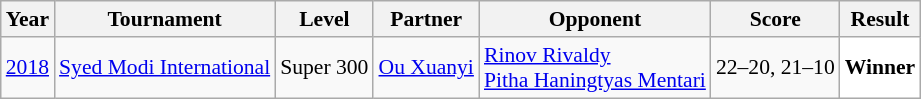<table class="sortable wikitable" style="font-size: 90%;">
<tr>
<th>Year</th>
<th>Tournament</th>
<th>Level</th>
<th>Partner</th>
<th>Opponent</th>
<th>Score</th>
<th>Result</th>
</tr>
<tr>
<td align="center"><a href='#'>2018</a></td>
<td align="left"><a href='#'>Syed Modi International</a></td>
<td align="left">Super 300</td>
<td align="left"> <a href='#'>Ou Xuanyi</a></td>
<td align="left"> <a href='#'>Rinov Rivaldy</a> <br>  <a href='#'>Pitha Haningtyas Mentari</a></td>
<td align="left">22–20, 21–10</td>
<td style="text-align:left; background:white"> <strong>Winner</strong></td>
</tr>
</table>
